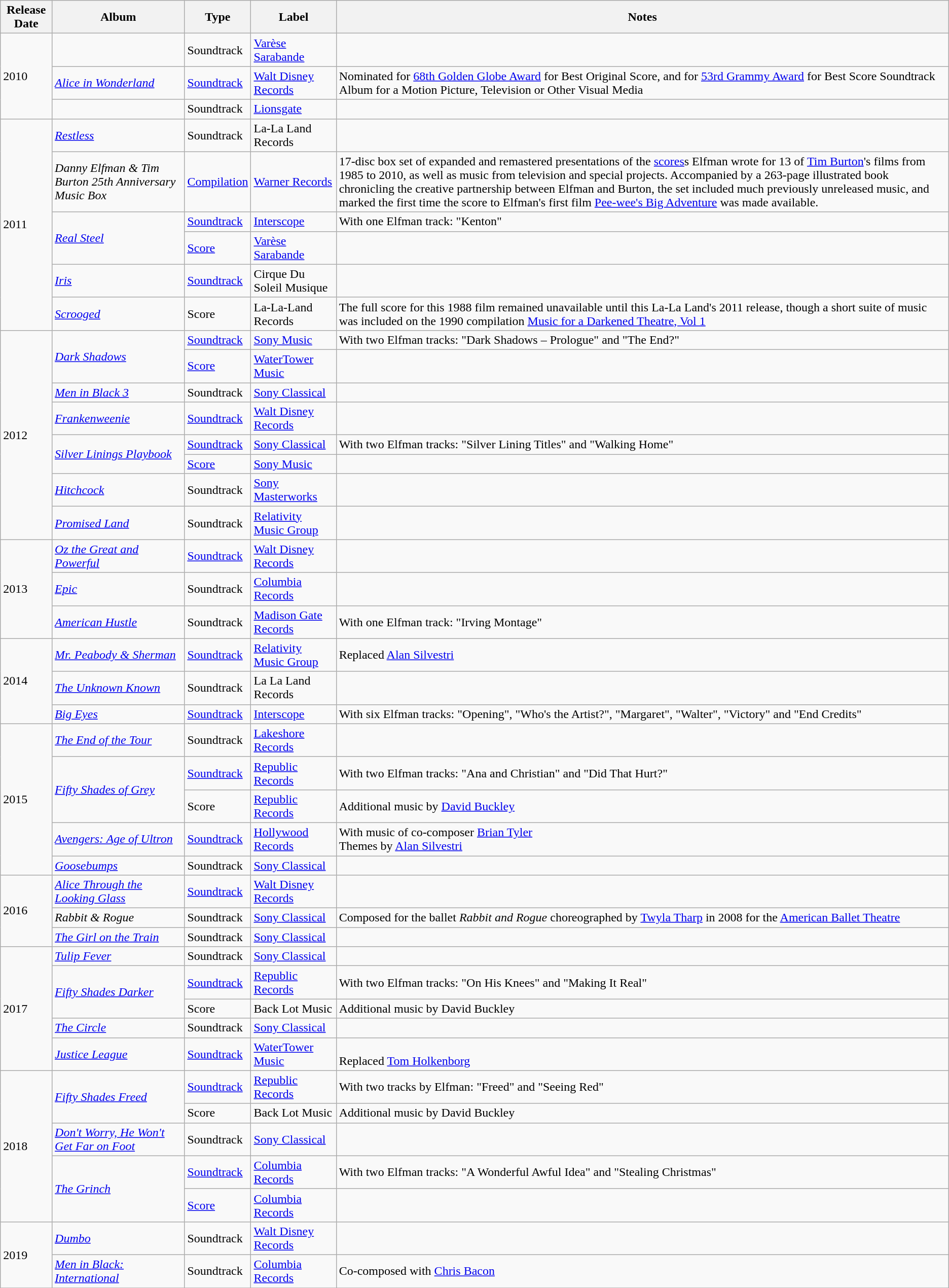<table class="wikitable sortable">
<tr>
<th>Release Date</th>
<th>Album</th>
<th>Type</th>
<th>Label</th>
<th>Notes</th>
</tr>
<tr>
<td rowspan="3">2010</td>
<td><em></em></td>
<td>Soundtrack</td>
<td><a href='#'>Varèse Sarabande</a></td>
<td></td>
</tr>
<tr>
<td><em><a href='#'>Alice in Wonderland</a></em></td>
<td><a href='#'>Soundtrack</a></td>
<td><a href='#'>Walt Disney Records</a></td>
<td>Nominated for <a href='#'>68th Golden Globe Award</a> for Best Original Score, and for <a href='#'>53rd Grammy Award</a> for Best Score Soundtrack Album for a Motion Picture, Television or Other Visual Media</td>
</tr>
<tr>
<td><em></em></td>
<td>Soundtrack</td>
<td><a href='#'>Lionsgate</a></td>
<td></td>
</tr>
<tr>
<td rowspan="6">2011</td>
<td><em><a href='#'>Restless</a></em></td>
<td>Soundtrack</td>
<td>La-La Land Records</td>
<td></td>
</tr>
<tr>
<td><em>Danny Elfman & Tim Burton 25th Anniversary Music Box</em></td>
<td><a href='#'>Compilation</a></td>
<td><a href='#'>Warner Records</a></td>
<td>17-disc box set of expanded and remastered presentations of the <a href='#'>scores</a>s Elfman wrote for 13 of <a href='#'>Tim Burton</a>'s films from 1985 to 2010, as well as music from television and special projects. Accompanied by a 263-page illustrated book chronicling the creative partnership between Elfman and Burton, the set included much previously unreleased music, and marked the first time the score to Elfman's first film <a href='#'>Pee-wee's Big Adventure</a> was made available.</td>
</tr>
<tr>
<td rowspan="2"><em><a href='#'>Real Steel</a></em></td>
<td><a href='#'>Soundtrack</a></td>
<td><a href='#'>Interscope</a></td>
<td>With one Elfman track: "Kenton"</td>
</tr>
<tr>
<td><a href='#'>Score</a></td>
<td><a href='#'>Varèse Sarabande</a></td>
<td></td>
</tr>
<tr>
<td><em><a href='#'>Iris</a></em></td>
<td><a href='#'>Soundtrack</a></td>
<td>Cirque Du Soleil Musique</td>
<td></td>
</tr>
<tr>
<td><em><a href='#'>Scrooged</a></em></td>
<td>Score</td>
<td>La-La-Land Records</td>
<td>The full score for this 1988 film remained unavailable until this La-La Land's 2011 release, though a short suite of music was included on the 1990 compilation <a href='#'>Music for a Darkened Theatre, Vol 1</a></td>
</tr>
<tr>
<td rowspan="8">2012</td>
<td rowspan="2"><em><a href='#'>Dark Shadows</a></em></td>
<td><a href='#'>Soundtrack</a></td>
<td><a href='#'>Sony Music</a></td>
<td>With two Elfman tracks: "Dark Shadows – Prologue" and "The End?"</td>
</tr>
<tr>
<td><a href='#'>Score</a></td>
<td><a href='#'>WaterTower Music</a></td>
<td></td>
</tr>
<tr>
<td><em><a href='#'>Men in Black 3</a></em></td>
<td>Soundtrack</td>
<td><a href='#'>Sony Classical</a></td>
<td></td>
</tr>
<tr>
<td><em><a href='#'>Frankenweenie</a></em></td>
<td><a href='#'>Soundtrack</a></td>
<td><a href='#'>Walt Disney Records</a></td>
<td></td>
</tr>
<tr>
<td rowspan="2"><em><a href='#'>Silver Linings Playbook</a></em></td>
<td><a href='#'>Soundtrack</a></td>
<td><a href='#'>Sony Classical</a></td>
<td>With two Elfman tracks: "Silver Lining Titles" and "Walking Home"</td>
</tr>
<tr>
<td><a href='#'>Score</a></td>
<td><a href='#'>Sony Music</a></td>
<td></td>
</tr>
<tr>
<td><em><a href='#'>Hitchcock</a></em></td>
<td>Soundtrack</td>
<td><a href='#'>Sony Masterworks</a></td>
<td></td>
</tr>
<tr>
<td><em><a href='#'>Promised Land</a></em></td>
<td>Soundtrack</td>
<td><a href='#'>Relativity Music Group</a></td>
<td></td>
</tr>
<tr>
<td rowspan="3">2013</td>
<td><em><a href='#'>Oz the Great and Powerful</a></em></td>
<td><a href='#'>Soundtrack</a></td>
<td><a href='#'>Walt Disney Records</a></td>
<td></td>
</tr>
<tr>
<td><em><a href='#'>Epic</a></em></td>
<td>Soundtrack</td>
<td><a href='#'>Columbia Records</a></td>
<td></td>
</tr>
<tr>
<td><em><a href='#'>American Hustle</a></em></td>
<td>Soundtrack</td>
<td><a href='#'>Madison Gate Records</a></td>
<td>With one Elfman track: "Irving Montage"</td>
</tr>
<tr>
<td rowspan="3">2014</td>
<td><em><a href='#'>Mr. Peabody & Sherman</a></em></td>
<td><a href='#'>Soundtrack</a></td>
<td><a href='#'>Relativity Music Group</a></td>
<td>Replaced <a href='#'>Alan Silvestri</a></td>
</tr>
<tr>
<td><em><a href='#'>The Unknown Known</a></em></td>
<td>Soundtrack</td>
<td>La La Land Records</td>
<td></td>
</tr>
<tr>
<td><em><a href='#'>Big Eyes</a></em></td>
<td><a href='#'>Soundtrack</a></td>
<td><a href='#'>Interscope</a></td>
<td>With six Elfman tracks: "Opening", "Who's the Artist?", "Margaret", "Walter", "Victory" and "End Credits"</td>
</tr>
<tr>
<td rowspan="5">2015</td>
<td><em><a href='#'>The End of the Tour</a></em></td>
<td>Soundtrack</td>
<td><a href='#'>Lakeshore Records</a></td>
<td></td>
</tr>
<tr>
<td rowspan="2"><em><a href='#'>Fifty Shades of Grey</a></em></td>
<td><a href='#'>Soundtrack</a></td>
<td><a href='#'>Republic Records</a></td>
<td>With two Elfman tracks: "Ana and Christian" and "Did That Hurt?"</td>
</tr>
<tr>
<td>Score</td>
<td><a href='#'>Republic Records</a></td>
<td>Additional music by <a href='#'>David Buckley</a></td>
</tr>
<tr>
<td><em><a href='#'>Avengers: Age of Ultron</a></em></td>
<td><a href='#'>Soundtrack</a></td>
<td><a href='#'>Hollywood Records</a></td>
<td>With music of co-composer <a href='#'>Brian Tyler</a><br>Themes by <a href='#'>Alan Silvestri</a></td>
</tr>
<tr>
<td><em><a href='#'>Goosebumps</a></em></td>
<td>Soundtrack</td>
<td><a href='#'>Sony Classical</a></td>
<td></td>
</tr>
<tr>
<td rowspan="3">2016</td>
<td><em><a href='#'>Alice Through the Looking Glass</a></em></td>
<td><a href='#'>Soundtrack</a></td>
<td><a href='#'>Walt Disney Records</a></td>
<td></td>
</tr>
<tr>
<td><em>Rabbit & Rogue</em></td>
<td>Soundtrack</td>
<td><a href='#'>Sony Classical</a></td>
<td>Composed for the ballet <em>Rabbit and Rogue</em> choreographed by <a href='#'>Twyla Tharp</a> in 2008 for the <a href='#'>American Ballet Theatre</a></td>
</tr>
<tr>
<td><em><a href='#'>The Girl on the Train</a></em></td>
<td>Soundtrack</td>
<td><a href='#'>Sony Classical</a></td>
<td></td>
</tr>
<tr>
<td rowspan="5">2017</td>
<td><em><a href='#'>Tulip Fever</a></em></td>
<td>Soundtrack</td>
<td><a href='#'>Sony Classical</a></td>
<td></td>
</tr>
<tr>
<td rowspan="2"><em><a href='#'>Fifty Shades Darker</a></em></td>
<td><a href='#'>Soundtrack</a></td>
<td><a href='#'>Republic Records</a></td>
<td>With two Elfman tracks: "On His Knees" and "Making It Real"</td>
</tr>
<tr>
<td>Score</td>
<td>Back Lot Music</td>
<td>Additional music by David Buckley</td>
</tr>
<tr>
<td><em><a href='#'>The Circle</a></em></td>
<td>Soundtrack</td>
<td><a href='#'>Sony Classical</a></td>
<td></td>
</tr>
<tr>
<td><em><a href='#'>Justice League</a></em></td>
<td><a href='#'>Soundtrack</a></td>
<td><a href='#'>WaterTower Music</a></td>
<td><br>Replaced <a href='#'>Tom Holkenborg</a></td>
</tr>
<tr>
<td rowspan="5">2018</td>
<td rowspan="2"><em><a href='#'>Fifty Shades Freed</a></em></td>
<td><a href='#'>Soundtrack</a></td>
<td><a href='#'>Republic Records</a></td>
<td>With two tracks by Elfman: "Freed" and "Seeing Red"</td>
</tr>
<tr>
<td>Score</td>
<td>Back Lot Music</td>
<td>Additional music by David Buckley</td>
</tr>
<tr>
<td><em><a href='#'>Don't Worry, He Won't Get Far on Foot</a></em></td>
<td>Soundtrack</td>
<td><a href='#'>Sony Classical</a></td>
<td></td>
</tr>
<tr>
<td rowspan="2"><em><a href='#'>The Grinch</a></em></td>
<td><a href='#'>Soundtrack</a></td>
<td><a href='#'>Columbia Records</a></td>
<td>With two Elfman tracks: "A Wonderful Awful Idea" and "Stealing Christmas"</td>
</tr>
<tr>
<td><a href='#'>Score</a></td>
<td><a href='#'>Columbia Records</a></td>
<td></td>
</tr>
<tr>
<td rowspan="2">2019</td>
<td><em><a href='#'>Dumbo</a></em></td>
<td>Soundtrack</td>
<td><a href='#'>Walt Disney Records</a></td>
<td></td>
</tr>
<tr>
<td><em><a href='#'>Men in Black: International</a></em></td>
<td>Soundtrack</td>
<td><a href='#'>Columbia Records</a></td>
<td>Co-composed with <a href='#'>Chris Bacon</a></td>
</tr>
<tr>
</tr>
</table>
